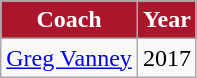<table class="wikitable">
<tr>
<th style="background:#AC162C; color:white;" scope="col">Coach</th>
<th style="background:#AC162C; color:white;" scope="col">Year</th>
</tr>
<tr>
<td> <a href='#'>Greg Vanney</a></td>
<td>2017</td>
</tr>
</table>
